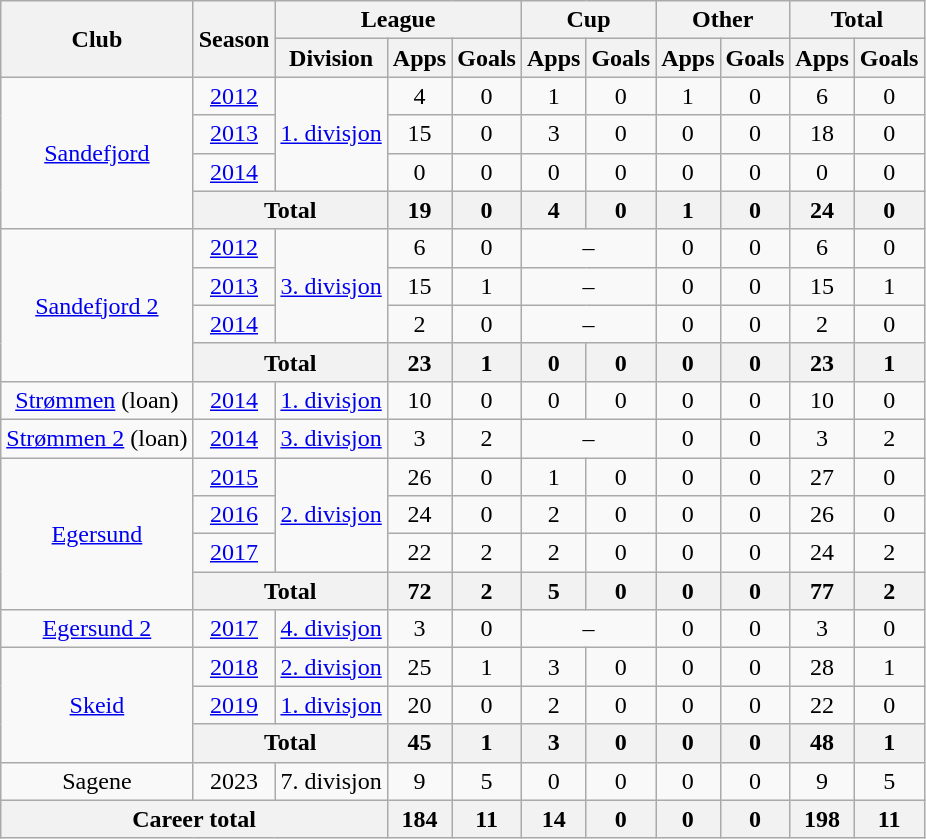<table class=wikitable style=text-align:center>
<tr>
<th rowspan="2">Club</th>
<th rowspan="2">Season</th>
<th colspan="3">League</th>
<th colspan="2">Cup</th>
<th colspan="2">Other</th>
<th colspan="2">Total</th>
</tr>
<tr>
<th>Division</th>
<th>Apps</th>
<th>Goals</th>
<th>Apps</th>
<th>Goals</th>
<th>Apps</th>
<th>Goals</th>
<th>Apps</th>
<th>Goals</th>
</tr>
<tr>
<td rowspan="4"><a href='#'>Sandefjord</a></td>
<td><a href='#'>2012</a></td>
<td rowspan="3"><a href='#'>1. divisjon</a></td>
<td>4</td>
<td>0</td>
<td>1</td>
<td>0</td>
<td>1</td>
<td>0</td>
<td>6</td>
<td>0</td>
</tr>
<tr>
<td><a href='#'>2013</a></td>
<td>15</td>
<td>0</td>
<td>3</td>
<td>0</td>
<td>0</td>
<td>0</td>
<td>18</td>
<td>0</td>
</tr>
<tr>
<td><a href='#'>2014</a></td>
<td>0</td>
<td>0</td>
<td>0</td>
<td>0</td>
<td>0</td>
<td>0</td>
<td>0</td>
<td>0</td>
</tr>
<tr>
<th colspan="2"><strong>Total</strong></th>
<th>19</th>
<th>0</th>
<th>4</th>
<th>0</th>
<th>1</th>
<th>0</th>
<th>24</th>
<th>0</th>
</tr>
<tr>
<td rowspan="4"><a href='#'>Sandefjord 2</a></td>
<td><a href='#'>2012</a></td>
<td rowspan="3"><a href='#'>3. divisjon</a></td>
<td>6</td>
<td>0</td>
<td colspan="2">–</td>
<td>0</td>
<td>0</td>
<td>6</td>
<td>0</td>
</tr>
<tr>
<td><a href='#'>2013</a></td>
<td>15</td>
<td>1</td>
<td colspan="2">–</td>
<td>0</td>
<td>0</td>
<td>15</td>
<td>1</td>
</tr>
<tr>
<td><a href='#'>2014</a></td>
<td>2</td>
<td>0</td>
<td colspan="2">–</td>
<td>0</td>
<td>0</td>
<td>2</td>
<td>0</td>
</tr>
<tr>
<th colspan="2"><strong>Total</strong></th>
<th>23</th>
<th>1</th>
<th>0</th>
<th>0</th>
<th>0</th>
<th>0</th>
<th>23</th>
<th>1</th>
</tr>
<tr>
<td><a href='#'>Strømmen</a> (loan)</td>
<td><a href='#'>2014</a></td>
<td><a href='#'>1. divisjon</a></td>
<td>10</td>
<td>0</td>
<td>0</td>
<td>0</td>
<td>0</td>
<td>0</td>
<td>10</td>
<td>0</td>
</tr>
<tr>
<td><a href='#'>Strømmen 2</a> (loan)</td>
<td><a href='#'>2014</a></td>
<td><a href='#'>3. divisjon</a></td>
<td>3</td>
<td>2</td>
<td colspan="2">–</td>
<td>0</td>
<td>0</td>
<td>3</td>
<td>2</td>
</tr>
<tr>
<td rowspan="4"><a href='#'>Egersund</a></td>
<td><a href='#'>2015</a></td>
<td rowspan="3"><a href='#'>2. divisjon</a></td>
<td>26</td>
<td>0</td>
<td>1</td>
<td>0</td>
<td>0</td>
<td>0</td>
<td>27</td>
<td>0</td>
</tr>
<tr>
<td><a href='#'>2016</a></td>
<td>24</td>
<td>0</td>
<td>2</td>
<td>0</td>
<td>0</td>
<td>0</td>
<td>26</td>
<td>0</td>
</tr>
<tr>
<td><a href='#'>2017</a></td>
<td>22</td>
<td>2</td>
<td>2</td>
<td>0</td>
<td>0</td>
<td>0</td>
<td>24</td>
<td>2</td>
</tr>
<tr>
<th colspan="2"><strong>Total</strong></th>
<th>72</th>
<th>2</th>
<th>5</th>
<th>0</th>
<th>0</th>
<th>0</th>
<th>77</th>
<th>2</th>
</tr>
<tr>
<td><a href='#'>Egersund 2</a></td>
<td><a href='#'>2017</a></td>
<td><a href='#'>4. divisjon</a></td>
<td>3</td>
<td>0</td>
<td colspan="2">–</td>
<td>0</td>
<td>0</td>
<td>3</td>
<td>0</td>
</tr>
<tr>
<td rowspan="3"><a href='#'>Skeid</a></td>
<td><a href='#'>2018</a></td>
<td><a href='#'>2. divisjon</a></td>
<td>25</td>
<td>1</td>
<td>3</td>
<td>0</td>
<td>0</td>
<td>0</td>
<td>28</td>
<td>1</td>
</tr>
<tr>
<td><a href='#'>2019</a></td>
<td><a href='#'>1. divisjon</a></td>
<td>20</td>
<td>0</td>
<td>2</td>
<td>0</td>
<td>0</td>
<td>0</td>
<td>22</td>
<td>0</td>
</tr>
<tr>
<th colspan="2"><strong>Total</strong></th>
<th>45</th>
<th>1</th>
<th>3</th>
<th>0</th>
<th>0</th>
<th>0</th>
<th>48</th>
<th>1</th>
</tr>
<tr>
<td>Sagene</td>
<td>2023</td>
<td>7. divisjon</td>
<td>9</td>
<td>5</td>
<td>0</td>
<td>0</td>
<td>0</td>
<td>0</td>
<td>9</td>
<td>5</td>
</tr>
<tr>
<th colspan="3"><strong>Career total</strong></th>
<th>184</th>
<th>11</th>
<th>14</th>
<th>0</th>
<th>0</th>
<th>0</th>
<th>198</th>
<th>11</th>
</tr>
</table>
